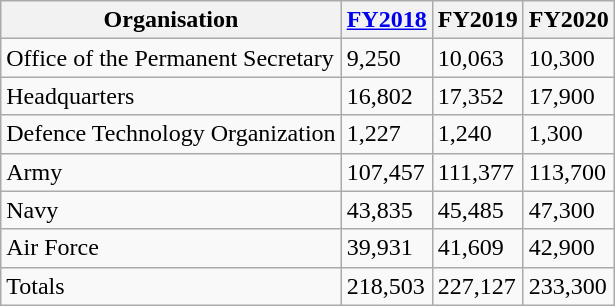<table class="wikitable">
<tr>
<th>Organisation</th>
<th><a href='#'>FY2018</a></th>
<th>FY2019</th>
<th>FY2020</th>
</tr>
<tr>
<td>Office of the Permanent Secretary</td>
<td>9,250</td>
<td>10,063</td>
<td>10,300</td>
</tr>
<tr>
<td>Headquarters</td>
<td>16,802</td>
<td>17,352</td>
<td>17,900</td>
</tr>
<tr>
<td>Defence Technology Organization</td>
<td>1,227</td>
<td>1,240</td>
<td>1,300</td>
</tr>
<tr>
<td>Army</td>
<td>107,457</td>
<td>111,377</td>
<td>113,700</td>
</tr>
<tr>
<td>Navy</td>
<td>43,835</td>
<td>45,485</td>
<td>47,300</td>
</tr>
<tr>
<td>Air Force</td>
<td>39,931</td>
<td>41,609</td>
<td>42,900</td>
</tr>
<tr>
<td>Totals</td>
<td>218,503</td>
<td>227,127</td>
<td>233,300</td>
</tr>
</table>
